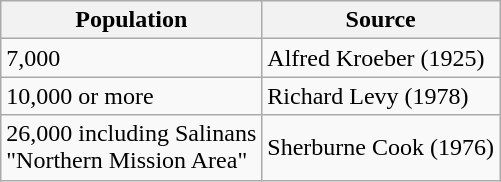<table class="wikitable floatright">
<tr>
<th>Population</th>
<th>Source</th>
</tr>
<tr>
<td>7,000</td>
<td>Alfred Kroeber (1925)</td>
</tr>
<tr>
<td>10,000 or more</td>
<td>Richard Levy (1978)</td>
</tr>
<tr>
<td>26,000 including Salinans<br>"Northern Mission Area"</td>
<td>Sherburne Cook (1976)</td>
</tr>
</table>
